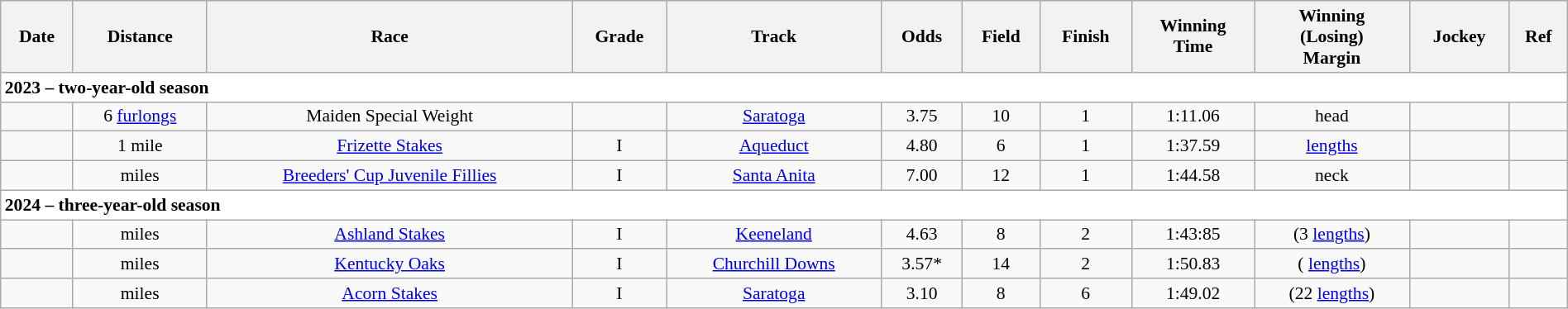<table class = "wikitable sortable" style="text-align:center; width:100%; font-size:90%">
<tr ,>
<th scope="col">Date</th>
<th scope="col">Distance</th>
<th scope="col">Race</th>
<th scope="col">Grade</th>
<th scope="col">Track</th>
<th scope="col">Odds</th>
<th scope="col">Field</th>
<th scope="col">Finish</th>
<th scope="col">Winning<br>Time</th>
<th scope="col">Winning<br>(Losing)<br>Margin</th>
<th scope="col">Jockey</th>
<th scope="col" class="unsortable">Ref</th>
</tr>
<tr style="background-color:white">
<td align="left" colspan=12><strong>2023 – two-year-old season</strong></td>
</tr>
<tr>
<td></td>
<td> 6 <a href='#'>furlongs</a></td>
<td>Maiden Special Weight</td>
<td></td>
<td><a href='#'>Saratoga</a></td>
<td> 3.75</td>
<td>10</td>
<td>1</td>
<td>1:11.06</td>
<td> head</td>
<td></td>
<td></td>
</tr>
<tr>
<td></td>
<td> 1 mile</td>
<td><a href='#'>Frizette Stakes</a></td>
<td>I</td>
<td><a href='#'>Aqueduct</a></td>
<td> 4.80</td>
<td>6</td>
<td>1</td>
<td>1:37.59</td>
<td>  <a href='#'>lengths</a></td>
<td></td>
<td></td>
</tr>
<tr>
<td></td>
<td>  miles</td>
<td><a href='#'>Breeders' Cup Juvenile Fillies</a></td>
<td>I</td>
<td><a href='#'>Santa Anita</a></td>
<td> 7.00</td>
<td>12</td>
<td>1</td>
<td>1:44.58</td>
<td> neck</td>
<td></td>
<td></td>
</tr>
<tr style="background-color:white">
<td align="left" colspan=12><strong>2024 – three-year-old season</strong></td>
</tr>
<tr>
<td></td>
<td>  miles</td>
<td><a href='#'>Ashland Stakes</a></td>
<td>I</td>
<td><a href='#'>Keeneland</a></td>
<td> 4.63</td>
<td>8</td>
<td>2</td>
<td>1:43:85</td>
<td> (3 <a href='#'>lengths</a>)</td>
<td></td>
<td></td>
</tr>
<tr>
<td></td>
<td>  miles</td>
<td><a href='#'>Kentucky Oaks</a></td>
<td>I</td>
<td><a href='#'>Churchill Downs</a></td>
<td> 3.57*</td>
<td>14</td>
<td>2</td>
<td>1:50.83</td>
<td> ( <a href='#'>lengths</a>)</td>
<td></td>
<td></td>
</tr>
<tr>
<td></td>
<td>  miles</td>
<td><a href='#'>Acorn Stakes</a></td>
<td>I</td>
<td><a href='#'>Saratoga</a></td>
<td>3.10</td>
<td>8</td>
<td>6</td>
<td>1:49.02</td>
<td> (22 <a href='#'>lengths</a>)</td>
<td></td>
<td></td>
</tr>
</table>
